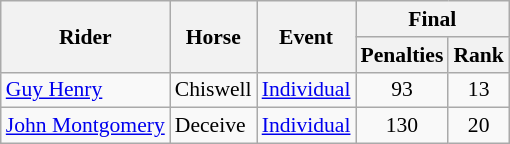<table class=wikitable style="font-size:90%">
<tr>
<th rowspan="2">Rider</th>
<th rowspan="2">Horse</th>
<th rowspan="2">Event</th>
<th colspan="2">Final</th>
</tr>
<tr>
<th>Penalties</th>
<th>Rank</th>
</tr>
<tr>
<td><a href='#'>Guy Henry</a></td>
<td>Chiswell</td>
<td><a href='#'>Individual</a></td>
<td align=center>93</td>
<td align=center>13</td>
</tr>
<tr>
<td><a href='#'>John Montgomery</a></td>
<td>Deceive</td>
<td><a href='#'>Individual</a></td>
<td align=center>130</td>
<td align=center>20</td>
</tr>
</table>
